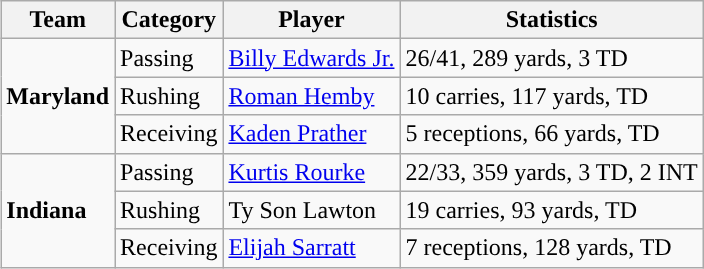<table class="wikitable" style="float: right;">
<tr>
<th>Team</th>
<th>Category</th>
<th>Player</th>
<th>Statistics</th>
</tr>
<tr>
<td rowspan=3><strong>Maryland</strong></td>
<td>Passing</td>
<td><a href='#'>Billy Edwards Jr.</a></td>
<td>26/41, 289 yards, 3 TD</td>
</tr>
<tr>
<td>Rushing</td>
<td><a href='#'>Roman Hemby</a></td>
<td>10 carries, 117 yards, TD</td>
</tr>
<tr>
<td>Receiving</td>
<td><a href='#'>Kaden Prather</a></td>
<td>5 receptions, 66 yards, TD</td>
</tr>
<tr>
<td rowspan=3><strong>Indiana</strong></td>
<td>Passing</td>
<td><a href='#'>Kurtis Rourke</a></td>
<td>22/33, 359 yards, 3 TD, 2 INT</td>
</tr>
<tr>
<td>Rushing</td>
<td>Ty Son Lawton</td>
<td>19 carries, 93 yards, TD</td>
</tr>
<tr>
<td>Receiving</td>
<td><a href='#'>Elijah Sarratt</a></td>
<td>7 receptions, 128 yards, TD</td>
</tr>
</table>
